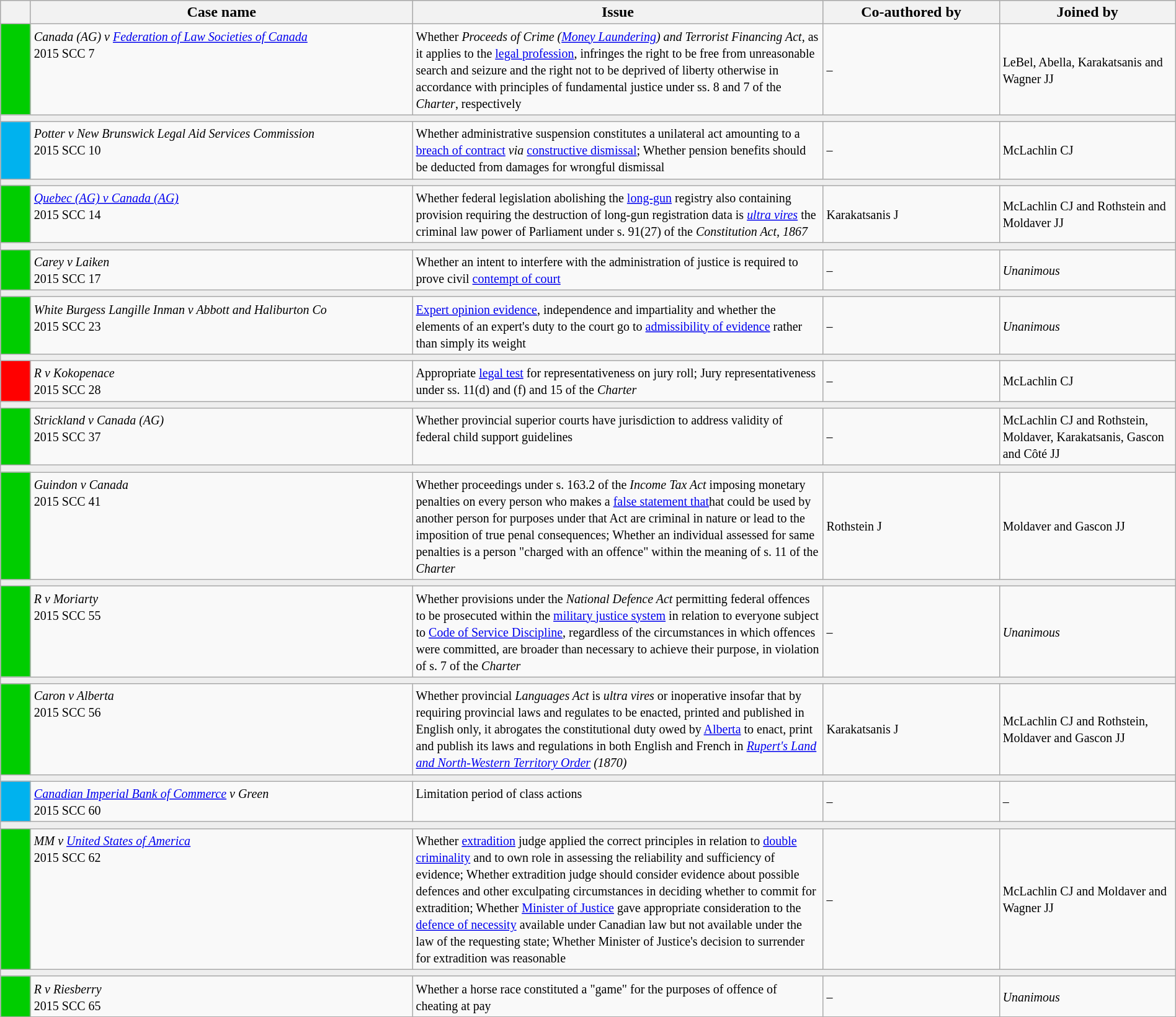<table class="wikitable" width=100%>
<tr bgcolor="#CCCCCC">
<th width=25px></th>
<th width=32.5%>Case name</th>
<th>Issue</th>
<th width=15%>Co-authored by</th>
<th width=15%>Joined by</th>
</tr>
<tr>
<td bgcolor="00cd00"></td>
<td align=left valign=top><small><em>Canada (AG) v <a href='#'>Federation of Law Societies of Canada</a></em><br> 2015 SCC 7 </small></td>
<td valign=top><small> Whether <em>Proceeds of Crime (<a href='#'>Money Laundering</a>) and Terrorist Financing Act</em>, as it applies to the <a href='#'>legal profession</a>, infringes the right to be free from unreasonable search and seizure and the right not to be deprived of liberty otherwise in accordance with principles of fundamental justice under ss. 8 and 7 of the <em>Charter</em>, respectively</small></td>
<td><small> –</small></td>
<td><small>  LeBel, Abella, Karakatsanis and Wagner JJ</small></td>
</tr>
<tr>
<td bgcolor=#EEEEEE colspan=5 valign=top><small></small></td>
</tr>
<tr>
<td bgcolor="00B2EE"></td>
<td align=left valign=top><small><em>Potter v New Brunswick Legal Aid Services Commission</em><br> 2015 SCC 10 </small></td>
<td valign=top><small>Whether administrative suspension constitutes a unilateral act amounting to a <a href='#'>breach of contract</a> <em>via</em> <a href='#'>constructive dismissal</a>; Whether pension benefits should be deducted from damages for wrongful dismissal</small></td>
<td><small> –</small></td>
<td><small> McLachlin CJ</small></td>
</tr>
<tr>
<td bgcolor=#EEEEEE colspan=5 valign=top><small></small></td>
</tr>
<tr>
<td bgcolor="00cd00"></td>
<td align=left valign=top><small><em><a href='#'>Quebec (AG) v Canada (AG)</a></em><br> 2015 SCC 14 </small></td>
<td valign=top><small>Whether federal legislation abolishing the <a href='#'>long-gun</a> registry also containing provision requiring the destruction of long-gun registration data is <em><a href='#'>ultra vires</a></em> the criminal law power of Parliament under s. 91(27) of the <em>Constitution Act, 1867</em></small></td>
<td><small> Karakatsanis J</small></td>
<td><small> McLachlin CJ and Rothstein and Moldaver JJ</small></td>
</tr>
<tr>
<td bgcolor=#EEEEEE colspan=5 valign=top><small></small></td>
</tr>
<tr>
<td bgcolor="00cd00"></td>
<td align=left valign=top><small><em>Carey v Laiken</em><br> 2015 SCC 17 </small></td>
<td valign=top><small>Whether an intent to interfere with the administration of justice is required to prove civil <a href='#'>contempt of court</a></small></td>
<td><small> –</small></td>
<td><small> <em>Unanimous</em></small></td>
</tr>
<tr>
<td bgcolor=#EEEEEE colspan=5 valign=top><small></small></td>
</tr>
<tr>
<td bgcolor="00cd00"></td>
<td align=left valign=top><small><em>White Burgess Langille Inman v Abbott and Haliburton Co</em><br> 2015 SCC 23 </small></td>
<td valign=top><small><a href='#'>Expert opinion evidence</a>, independence and impartiality and whether the elements of an expert's duty to the court go to <a href='#'>admissibility of evidence</a> rather than simply its weight</small></td>
<td><small> –</small></td>
<td><small> <em>Unanimous</em></small></td>
</tr>
<tr>
<td bgcolor=#EEEEEE colspan=5 valign=top><small></small></td>
</tr>
<tr>
<td bgcolor="red"></td>
<td align=left valign=top><small><em>R v Kokopenace</em><br> 2015 SCC 28 </small></td>
<td valign=top><small>Appropriate <a href='#'>legal test</a> for representativeness on jury roll; Jury representativeness under ss. 11(d) and (f) and 15 of the <em>Charter</em></small></td>
<td><small> –</small></td>
<td><small> McLachlin CJ</small></td>
</tr>
<tr>
<td bgcolor=#EEEEEE colspan=5 valign=top><small></small></td>
</tr>
<tr>
<td bgcolor="00cd00"></td>
<td align=left valign=top><small><em>Strickland v Canada (AG)</em><br> 2015 SCC 37 </small></td>
<td valign=top><small>Whether provincial superior courts have jurisdiction to address validity of federal child support guidelines</small></td>
<td><small> –</small></td>
<td><small> McLachlin CJ and Rothstein, Moldaver, Karakatsanis, Gascon and Côté JJ</small></td>
</tr>
<tr>
<td bgcolor=#EEEEEE colspan=5 valign=top><small></small></td>
</tr>
<tr>
<td bgcolor="00cd00"></td>
<td align=left valign=top><small><em>Guindon v Canada</em><br> 2015 SCC 41 </small></td>
<td valign=top><small>Whether proceedings under s. 163.2 of the <em>Income Tax Act</em> imposing monetary penalties on every person who makes a <a href='#'>false statement that</a>hat could be used by another person for purposes under that Act are criminal in nature or lead to the imposition of true penal consequences; Whether an individual assessed for same penalties is a person "charged with an offence" within the meaning of s. 11 of the <em>Charter</em></small></td>
<td><small> Rothstein J</small></td>
<td><small> Moldaver and Gascon JJ</small></td>
</tr>
<tr>
<td bgcolor=#EEEEEE colspan=5 valign=top><small></small></td>
</tr>
<tr>
<td bgcolor="00cd00"></td>
<td align=left valign=top><small><em>R v Moriarty</em><br> 2015 SCC 55 </small></td>
<td valign=top><small>Whether provisions under the <em>National Defence Act</em> permitting federal offences to be prosecuted within the <a href='#'>military justice system</a> in relation to everyone subject to <a href='#'>Code of Service Discipline</a>, regardless of the circumstances in which offences were committed, are broader than necessary to achieve their purpose, in violation of s. 7 of the <em>Charter</em></small></td>
<td><small> –</small></td>
<td><small> <em>Unanimous</em></small></td>
</tr>
<tr>
<td bgcolor=#EEEEEE colspan=5 valign=top><small></small></td>
</tr>
<tr>
<td bgcolor="00cd00"></td>
<td align=left valign=top><small><em>Caron v Alberta</em><br> 2015 SCC 56 </small></td>
<td valign=top><small>Whether provincial <em>Languages Act</em> is <em>ultra vires</em> or inoperative insofar that by requiring provincial laws and regulates to be enacted, printed and published in English only, it abrogates the constitutional duty owed by <a href='#'>Alberta</a> to enact, print and publish its laws and regulations in both English and French in <em><a href='#'>Rupert's Land and North-Western Territory Order</a> (1870)</em></small></td>
<td><small> Karakatsanis J</small></td>
<td><small> McLachlin CJ and Rothstein, Moldaver and Gascon JJ</small></td>
</tr>
<tr>
<td bgcolor=#EEEEEE colspan=5 valign=top><small></small></td>
</tr>
<tr>
<td bgcolor="00B2EE"></td>
<td align=left valign=top><small><em><a href='#'>Canadian Imperial Bank of Commerce</a> v Green</em><br> 2015 SCC 60 </small></td>
<td valign=top><small>Limitation period of class actions</small></td>
<td><small> –</small></td>
<td><small> –</small></td>
</tr>
<tr>
<td bgcolor=#EEEEEE colspan=5 valign=top><small></small></td>
</tr>
<tr>
<td bgcolor="00cd00"></td>
<td align=left valign=top><small><em>MM v <a href='#'>United States of America</a></em><br> 2015 SCC 62 </small></td>
<td valign=top><small>Whether <a href='#'>extradition</a> judge applied the correct principles in relation to <a href='#'>double criminality</a> and to own role in assessing the reliability and sufficiency of evidence; Whether extradition judge should consider evidence about possible defences and other exculpating circumstances in deciding whether to commit for extradition; Whether <a href='#'>Minister of Justice</a> gave appropriate consideration to the <a href='#'>defence of necessity</a> available under Canadian law but not available under the law of the requesting state; Whether Minister of Justice's decision to surrender for extradition was reasonable</small></td>
<td><small> –</small></td>
<td><small> McLachlin CJ and Moldaver and Wagner JJ</small></td>
</tr>
<tr>
<td bgcolor=#EEEEEE colspan=5 valign=top><small></small></td>
</tr>
<tr>
<td bgcolor="00cd00"></td>
<td align=left valign=top><small><em>R v Riesberry</em><br> 2015 SCC 65 </small></td>
<td valign=top><small> Whether a horse race constituted a "game" for the purposes of offence of cheating at pay</small></td>
<td><small> –</small></td>
<td><small> <em>Unanimous</em></small></td>
</tr>
<tr>
</tr>
</table>
